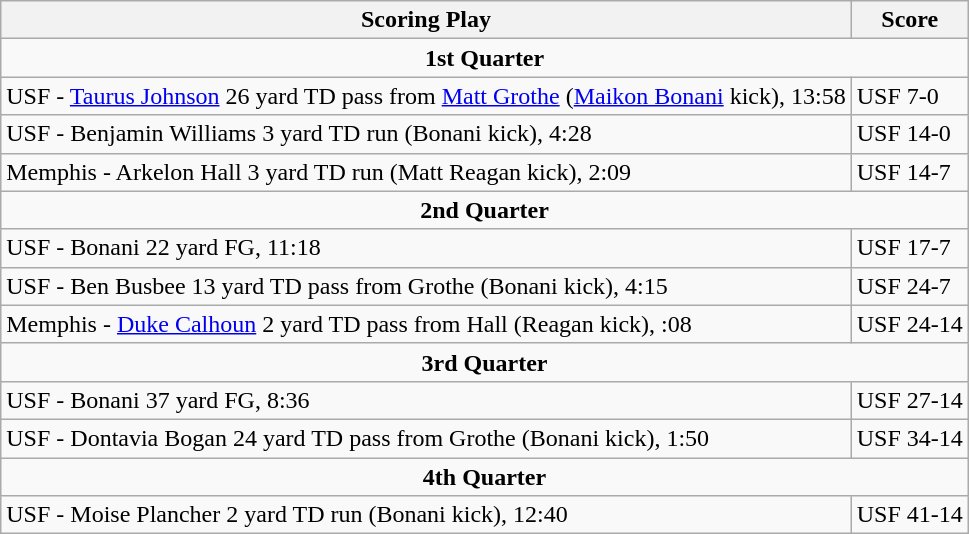<table class="wikitable">
<tr>
<th>Scoring Play</th>
<th>Score</th>
</tr>
<tr>
<td colspan="4" align="center"><strong>1st Quarter</strong></td>
</tr>
<tr>
<td>USF - <a href='#'>Taurus Johnson</a> 26 yard TD pass from <a href='#'>Matt Grothe</a> (<a href='#'>Maikon Bonani</a> kick), 13:58</td>
<td>USF 7-0</td>
</tr>
<tr>
<td>USF - Benjamin Williams 3 yard TD run (Bonani kick), 4:28</td>
<td>USF 14-0</td>
</tr>
<tr>
<td>Memphis - Arkelon Hall 3 yard TD run (Matt Reagan kick), 2:09</td>
<td>USF 14-7</td>
</tr>
<tr>
<td colspan="4" align="center"><strong>2nd Quarter</strong></td>
</tr>
<tr>
<td>USF - Bonani 22 yard FG, 11:18</td>
<td>USF 17-7</td>
</tr>
<tr>
<td>USF - Ben Busbee 13 yard TD pass from Grothe (Bonani kick), 4:15</td>
<td>USF 24-7</td>
</tr>
<tr>
<td>Memphis - <a href='#'>Duke Calhoun</a> 2 yard TD pass from Hall (Reagan kick), :08</td>
<td>USF 24-14</td>
</tr>
<tr>
<td colspan="4" align="center"><strong>3rd Quarter</strong></td>
</tr>
<tr>
<td>USF - Bonani 37 yard FG, 8:36</td>
<td>USF 27-14</td>
</tr>
<tr>
<td>USF - Dontavia Bogan 24 yard TD pass from Grothe (Bonani kick), 1:50</td>
<td>USF 34-14</td>
</tr>
<tr>
<td colspan="4" align="center"><strong>4th Quarter</strong></td>
</tr>
<tr>
<td>USF - Moise Plancher 2 yard TD run (Bonani kick), 12:40</td>
<td>USF 41-14</td>
</tr>
</table>
